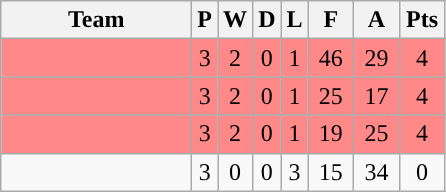<table class="wikitable" style="text-align:center;">
<tr>
<th width="120px">Team</th>
<th>P</th>
<th>W</th>
<th>D</th>
<th>L</th>
<th width="23px">F</th>
<th width="23px">A</th>
<th width="23px">Pts</th>
</tr>
<tr bgcolor="#FF8888">
<td></td>
<td>3</td>
<td>2</td>
<td>0</td>
<td>1</td>
<td>46</td>
<td>29</td>
<td>4</td>
</tr>
<tr bgcolor="#FF8888">
<td></td>
<td>3</td>
<td>2</td>
<td>0</td>
<td>1</td>
<td>25</td>
<td>17</td>
<td>4</td>
</tr>
<tr bgcolor="#FF8888">
<td></td>
<td>3</td>
<td>2</td>
<td>0</td>
<td>1</td>
<td>19</td>
<td>25</td>
<td>4</td>
</tr>
<tr>
<td></td>
<td>3</td>
<td>0</td>
<td>0</td>
<td>3</td>
<td>15</td>
<td>34</td>
<td>0</td>
</tr>
</table>
